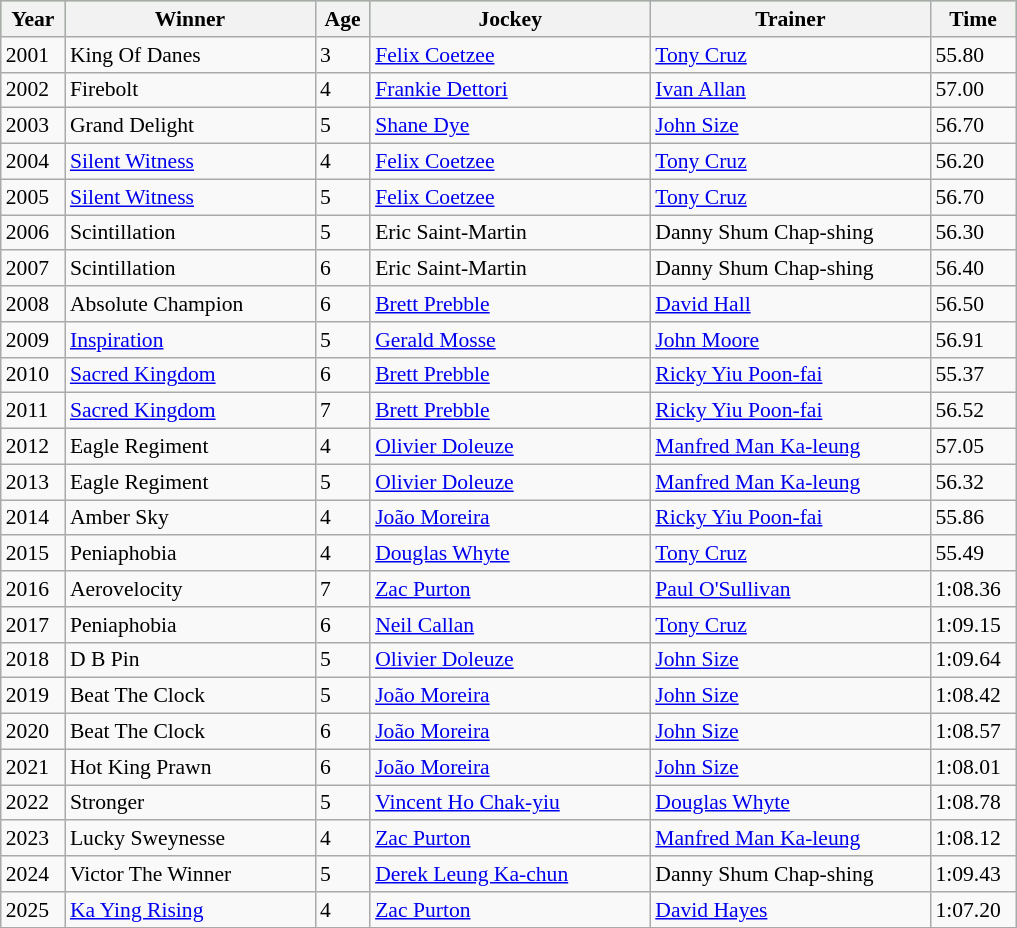<table class = "wikitable sortable" | border="1" cellpadding="0" style="border-collapse: collapse; font-size:90%">
<tr bgcolor="#77dd77" align="center">
<th style="width:36px"><strong>Year</strong></th>
<th style="width:160px"><strong>Winner</strong></th>
<th style="width:30px"><strong>Age</strong></th>
<th style="width:180px"><strong>Jockey</strong></th>
<th style="width:180px"><strong>Trainer</strong></th>
<th style="width:50px"><strong>Time</strong></th>
</tr>
<tr>
<td>2001</td>
<td>King Of Danes</td>
<td>3</td>
<td><a href='#'>Felix Coetzee</a></td>
<td><a href='#'>Tony Cruz</a></td>
<td>55.80</td>
</tr>
<tr>
<td>2002</td>
<td>Firebolt</td>
<td>4</td>
<td><a href='#'>Frankie Dettori</a></td>
<td><a href='#'>Ivan Allan</a></td>
<td>57.00</td>
</tr>
<tr>
<td>2003</td>
<td>Grand Delight</td>
<td>5</td>
<td><a href='#'>Shane Dye</a></td>
<td><a href='#'>John Size</a></td>
<td>56.70</td>
</tr>
<tr>
<td>2004</td>
<td><a href='#'>Silent Witness</a></td>
<td>4</td>
<td><a href='#'>Felix Coetzee</a></td>
<td><a href='#'>Tony Cruz</a></td>
<td>56.20</td>
</tr>
<tr>
<td>2005</td>
<td><a href='#'>Silent Witness</a></td>
<td>5</td>
<td><a href='#'>Felix Coetzee</a></td>
<td><a href='#'>Tony Cruz</a></td>
<td>56.70</td>
</tr>
<tr>
<td>2006</td>
<td>Scintillation</td>
<td>5</td>
<td>Eric Saint-Martin</td>
<td>Danny Shum Chap-shing</td>
<td>56.30</td>
</tr>
<tr>
<td>2007</td>
<td>Scintillation</td>
<td>6</td>
<td>Eric Saint-Martin</td>
<td>Danny Shum Chap-shing</td>
<td>56.40</td>
</tr>
<tr>
<td>2008</td>
<td>Absolute Champion</td>
<td>6</td>
<td><a href='#'>Brett Prebble</a></td>
<td><a href='#'>David Hall</a></td>
<td>56.50</td>
</tr>
<tr>
<td>2009</td>
<td><a href='#'>Inspiration</a></td>
<td>5</td>
<td><a href='#'>Gerald Mosse</a></td>
<td><a href='#'>John Moore</a></td>
<td>56.91</td>
</tr>
<tr>
<td>2010</td>
<td><a href='#'>Sacred Kingdom</a></td>
<td>6</td>
<td><a href='#'>Brett Prebble</a></td>
<td><a href='#'>Ricky Yiu Poon-fai</a></td>
<td>55.37</td>
</tr>
<tr>
<td>2011</td>
<td><a href='#'>Sacred Kingdom</a></td>
<td>7</td>
<td><a href='#'>Brett Prebble</a></td>
<td><a href='#'>Ricky Yiu Poon-fai</a></td>
<td>56.52</td>
</tr>
<tr>
<td>2012</td>
<td>Eagle Regiment</td>
<td>4</td>
<td><a href='#'>Olivier Doleuze</a></td>
<td><a href='#'>Manfred Man Ka-leung</a></td>
<td>57.05</td>
</tr>
<tr>
<td>2013</td>
<td>Eagle Regiment</td>
<td>5</td>
<td><a href='#'>Olivier Doleuze</a></td>
<td><a href='#'>Manfred Man Ka-leung</a></td>
<td>56.32</td>
</tr>
<tr>
<td>2014</td>
<td>Amber Sky</td>
<td>4</td>
<td><a href='#'>João Moreira</a></td>
<td><a href='#'>Ricky Yiu Poon-fai</a></td>
<td>55.86</td>
</tr>
<tr>
<td>2015</td>
<td>Peniaphobia</td>
<td>4</td>
<td><a href='#'>Douglas Whyte</a></td>
<td><a href='#'>Tony Cruz</a></td>
<td>55.49</td>
</tr>
<tr>
<td>2016</td>
<td>Aerovelocity</td>
<td>7</td>
<td><a href='#'>Zac Purton</a></td>
<td><a href='#'>Paul O'Sullivan</a></td>
<td>1:08.36</td>
</tr>
<tr>
<td>2017</td>
<td>Peniaphobia</td>
<td>6</td>
<td><a href='#'>Neil Callan</a></td>
<td><a href='#'>Tony Cruz</a></td>
<td>1:09.15</td>
</tr>
<tr>
<td>2018</td>
<td>D B Pin</td>
<td>5</td>
<td><a href='#'>Olivier Doleuze</a></td>
<td><a href='#'>John Size</a></td>
<td>1:09.64</td>
</tr>
<tr>
<td>2019</td>
<td>Beat The Clock</td>
<td>5</td>
<td><a href='#'>João Moreira</a></td>
<td><a href='#'>John Size</a></td>
<td>1:08.42</td>
</tr>
<tr>
<td>2020</td>
<td>Beat The Clock</td>
<td>6</td>
<td><a href='#'>João Moreira</a></td>
<td><a href='#'>John Size</a></td>
<td>1:08.57</td>
</tr>
<tr>
<td>2021</td>
<td>Hot King Prawn</td>
<td>6</td>
<td><a href='#'>João Moreira</a></td>
<td><a href='#'>John Size</a></td>
<td>1:08.01</td>
</tr>
<tr>
<td>2022</td>
<td>Stronger</td>
<td>5</td>
<td><a href='#'>Vincent Ho Chak-yiu</a></td>
<td><a href='#'>Douglas Whyte</a></td>
<td>1:08.78</td>
</tr>
<tr>
<td>2023</td>
<td>Lucky Sweynesse</td>
<td>4</td>
<td><a href='#'>Zac Purton</a></td>
<td><a href='#'>Manfred Man Ka-leung</a></td>
<td>1:08.12</td>
</tr>
<tr>
<td>2024</td>
<td>Victor The Winner</td>
<td>5</td>
<td><a href='#'>Derek Leung Ka-chun</a></td>
<td>Danny Shum Chap-shing</td>
<td>1:09.43</td>
</tr>
<tr>
<td>2025</td>
<td><a href='#'>Ka Ying Rising</a></td>
<td>4</td>
<td><a href='#'>Zac Purton</a></td>
<td><a href='#'>David Hayes</a></td>
<td>1:07.20</td>
</tr>
<tr>
</tr>
</table>
